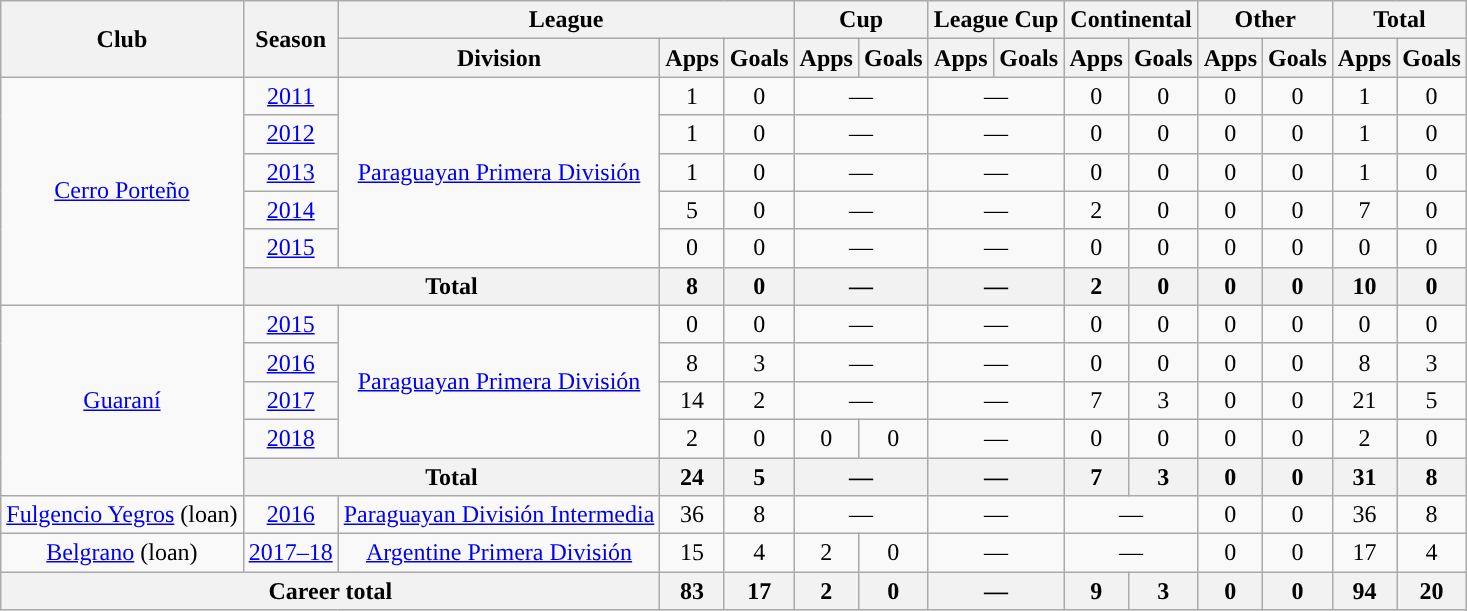<table class="wikitable" style="text-align:center">
<tr>
<th rowspan="2">Club</th>
<th rowspan="2">Season</th>
<th colspan="3">League</th>
<th colspan="2">Cup</th>
<th colspan="2">League Cup</th>
<th colspan="2">Continental</th>
<th colspan="2">Other</th>
<th colspan="2">Total</th>
</tr>
<tr>
<th>Division</th>
<th>Apps</th>
<th>Goals</th>
<th>Apps</th>
<th>Goals</th>
<th>Apps</th>
<th>Goals</th>
<th>Apps</th>
<th>Goals</th>
<th>Apps</th>
<th>Goals</th>
<th>Apps</th>
<th>Goals</th>
</tr>
<tr>
<td rowspan="6"><a href='#'>Cerro Porteño</a></td>
<td><a href='#'>2011</a></td>
<td rowspan="5"><a href='#'>Paraguayan Primera División</a></td>
<td>1</td>
<td>0</td>
<td colspan="2">—</td>
<td colspan="2">—</td>
<td>0</td>
<td>0</td>
<td>0</td>
<td>0</td>
<td>1</td>
<td>0</td>
</tr>
<tr>
<td><a href='#'>2012</a></td>
<td>1</td>
<td>0</td>
<td colspan="2">—</td>
<td colspan="2">—</td>
<td>0</td>
<td>0</td>
<td>0</td>
<td>0</td>
<td>1</td>
<td>0</td>
</tr>
<tr>
<td><a href='#'>2013</a></td>
<td>1</td>
<td>0</td>
<td colspan="2">—</td>
<td colspan="2">—</td>
<td>0</td>
<td>0</td>
<td>0</td>
<td>0</td>
<td>1</td>
<td>0</td>
</tr>
<tr>
<td><a href='#'>2014</a></td>
<td>5</td>
<td>0</td>
<td colspan="2">—</td>
<td colspan="2">—</td>
<td>2</td>
<td>0</td>
<td>0</td>
<td>0</td>
<td>7</td>
<td>0</td>
</tr>
<tr>
<td><a href='#'>2015</a></td>
<td>0</td>
<td>0</td>
<td colspan="2">—</td>
<td colspan="2">—</td>
<td>0</td>
<td>0</td>
<td>0</td>
<td>0</td>
<td>0</td>
<td>0</td>
</tr>
<tr>
<th colspan="2">Total</th>
<th>8</th>
<th>0</th>
<th colspan="2">—</th>
<th colspan="2">—</th>
<th>2</th>
<th>0</th>
<th>0</th>
<th>0</th>
<th>10</th>
<th>0</th>
</tr>
<tr>
<td rowspan="5"><a href='#'>Guaraní</a></td>
<td><a href='#'>2015</a></td>
<td rowspan="4"><a href='#'>Paraguayan Primera División</a></td>
<td>0</td>
<td>0</td>
<td colspan="2">—</td>
<td colspan="2">—</td>
<td>0</td>
<td>0</td>
<td>0</td>
<td>0</td>
<td>0</td>
<td>0</td>
</tr>
<tr>
<td><a href='#'>2016</a></td>
<td>8</td>
<td>3</td>
<td colspan="2">—</td>
<td colspan="2">—</td>
<td>0</td>
<td>0</td>
<td>0</td>
<td>0</td>
<td>8</td>
<td>3</td>
</tr>
<tr>
<td><a href='#'>2017</a></td>
<td>14</td>
<td>2</td>
<td colspan="2">—</td>
<td colspan="2">—</td>
<td>7</td>
<td>3</td>
<td>0</td>
<td>0</td>
<td>21</td>
<td>5</td>
</tr>
<tr>
<td><a href='#'>2018</a></td>
<td>2</td>
<td>0</td>
<td>0</td>
<td>0</td>
<td colspan="2">—</td>
<td>0</td>
<td>0</td>
<td>0</td>
<td>0</td>
<td>2</td>
<td>0</td>
</tr>
<tr>
<th colspan="2">Total</th>
<th>24</th>
<th>5</th>
<th colspan="2">—</th>
<th colspan="2">—</th>
<th>7</th>
<th>3</th>
<th>0</th>
<th>0</th>
<th>31</th>
<th>8</th>
</tr>
<tr>
<td rowspan="1"><a href='#'>Fulgencio Yegros</a> (loan)</td>
<td><a href='#'>2016</a></td>
<td rowspan="1"><a href='#'>Paraguayan División Intermedia</a></td>
<td>36</td>
<td>8</td>
<td colspan="2">—</td>
<td colspan="2">—</td>
<td colspan="2">—</td>
<td>0</td>
<td>0</td>
<td>36</td>
<td>8</td>
</tr>
<tr>
<td rowspan="1"><a href='#'>Belgrano</a> (loan)</td>
<td><a href='#'>2017–18</a></td>
<td rowspan="1"><a href='#'>Argentine Primera División</a></td>
<td>15</td>
<td>4</td>
<td>2</td>
<td>0</td>
<td colspan="2">—</td>
<td colspan="2">—</td>
<td>0</td>
<td>0</td>
<td>17</td>
<td>4</td>
</tr>
<tr>
<th colspan="3">Career total</th>
<th>83</th>
<th>17</th>
<th>2</th>
<th>0</th>
<th colspan="2">—</th>
<th>9</th>
<th>3</th>
<th>0</th>
<th>0</th>
<th>94</th>
<th>20</th>
</tr>
</table>
